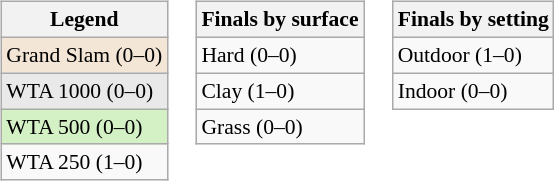<table>
<tr valign=top>
<td><br><table class=wikitable style="font-size:90%">
<tr>
<th>Legend</th>
</tr>
<tr>
<td bgcolor="#f3e6d7">Grand Slam (0–0)</td>
</tr>
<tr>
<td bgcolor="#e9e9e9">WTA 1000 (0–0)</td>
</tr>
<tr>
<td bgcolor="#d4f1c5">WTA 500 (0–0)</td>
</tr>
<tr>
<td>WTA 250 (1–0)</td>
</tr>
</table>
</td>
<td><br><table class=wikitable style="font-size:90%">
<tr>
<th>Finals by surface</th>
</tr>
<tr>
<td>Hard (0–0)</td>
</tr>
<tr>
<td>Clay (1–0)</td>
</tr>
<tr>
<td>Grass (0–0)</td>
</tr>
</table>
</td>
<td><br><table class=wikitable style="font-size:90%">
<tr>
<th>Finals by setting</th>
</tr>
<tr>
<td>Outdoor (1–0)</td>
</tr>
<tr>
<td>Indoor (0–0)</td>
</tr>
</table>
</td>
</tr>
</table>
